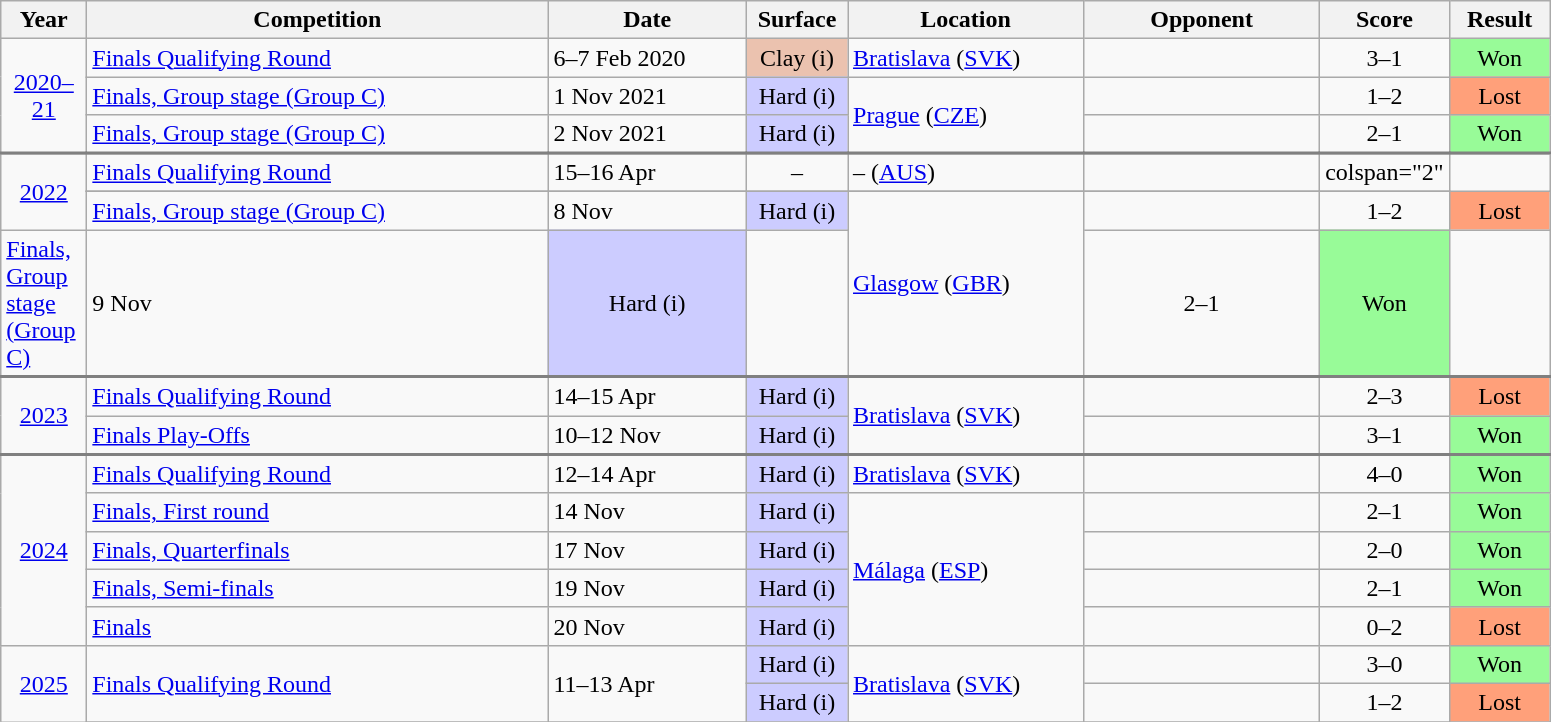<table class="wikitable">
<tr>
<th width="50">Year</th>
<th width="300">Competition</th>
<th width="125">Date</th>
<th width="60">Surface</th>
<th width="150">Location</th>
<th width="150">Opponent</th>
<th width="50">Score</th>
<th width="60">Result</th>
</tr>
<tr>
<td align="center" rowspan="3"><a href='#'>2020–21</a></td>
<td><a href='#'>Finals Qualifying Round</a></td>
<td>6–7 Feb 2020</td>
<td style="background:#ebc2af; text-align:center;">Clay (i)</td>
<td><a href='#'>Bratislava</a> (<a href='#'>SVK</a>)</td>
<td></td>
<td align="center">3–1</td>
<td align="center" bgcolor="#98FB98">Won</td>
</tr>
<tr>
<td><a href='#'>Finals, Group stage (Group C)</a></td>
<td>1 Nov 2021</td>
<td style="background:#ccccff; text-align:center;">Hard (i)</td>
<td rowspan="2"><a href='#'>Prague</a> (<a href='#'>CZE</a>)</td>
<td></td>
<td align="center">1–2</td>
<td align="center" bgcolor="FFA07A">Lost</td>
</tr>
<tr>
<td><a href='#'>Finals, Group stage (Group C)</a></td>
<td>2 Nov 2021</td>
<td style="background:#ccccff; text-align:center;">Hard (i)</td>
<td></td>
<td align="center">2–1</td>
<td align="center" bgcolor="#98FB98">Won</td>
</tr>
<tr>
</tr>
<tr style="border-top:2px solid gray;">
<td align="center" rowspan="3"><a href='#'>2022</a></td>
<td><a href='#'>Finals Qualifying Round</a></td>
<td>15–16 Apr</td>
<td align="center">–</td>
<td>– (<a href='#'>AUS</a>)</td>
<td></td>
<td>colspan="2" </td>
</tr>
<tr>
</tr>
<tr>
<td><a href='#'>Finals, Group stage (Group C)</a></td>
<td>8 Nov</td>
<td style="background:#ccccff; text-align:center;">Hard (i)</td>
<td rowspan="2"><a href='#'>Glasgow</a> (<a href='#'>GBR</a>)</td>
<td></td>
<td align="center">1–2</td>
<td align="center" bgcolor="FFA07A">Lost</td>
</tr>
<tr>
<td><a href='#'>Finals, Group stage (Group C)</a></td>
<td>9 Nov</td>
<td style="background:#ccccff; text-align:center;">Hard (i)</td>
<td></td>
<td align="center">2–1</td>
<td align="center" bgcolor="#98FB98">Won</td>
</tr>
<tr style="border-top:2px solid gray;">
<td align="center" rowspan="2"><a href='#'>2023</a></td>
<td><a href='#'>Finals Qualifying Round</a></td>
<td>14–15 Apr</td>
<td style="background:#ccccff; text-align:center;">Hard (i)</td>
<td rowspan="2"><a href='#'>Bratislava</a> (<a href='#'>SVK</a>)</td>
<td></td>
<td align="center">2–3</td>
<td align="center" bgcolor="FFA07A">Lost</td>
</tr>
<tr>
<td><a href='#'>Finals Play-Offs</a></td>
<td>10–12 Nov</td>
<td style="background:#ccccff; text-align:center;">Hard (i)</td>
<td></td>
<td align="center">3–1</td>
<td align="center" bgcolor="#98FB98">Won</td>
</tr>
<tr style="border-top:2px solid gray;">
<td align="center" rowspan="5"><a href='#'>2024</a></td>
<td><a href='#'>Finals Qualifying Round</a></td>
<td>12–14 Apr</td>
<td style="background:#ccccff; text-align:center;">Hard (i)</td>
<td><a href='#'>Bratislava</a> (<a href='#'>SVK</a>)</td>
<td></td>
<td align="center">4–0</td>
<td align="center" bgcolor="#98FB98">Won</td>
</tr>
<tr>
<td><a href='#'>Finals, First round</a></td>
<td>14 Nov</td>
<td style="background:#ccccff; text-align:center;">Hard (i)</td>
<td rowspan="4"><a href='#'>Málaga</a> (<a href='#'>ESP</a>)</td>
<td></td>
<td align="center">2–1</td>
<td align="center" bgcolor="#98FB98">Won</td>
</tr>
<tr>
<td><a href='#'>Finals, Quarterfinals</a></td>
<td>17 Nov</td>
<td style="background:#ccccff; text-align:center;">Hard (i)</td>
<td></td>
<td align="center">2–0</td>
<td align="center" bgcolor="98FB98">Won</td>
</tr>
<tr>
<td><a href='#'>Finals, Semi-finals</a></td>
<td>19 Nov</td>
<td style="background:#ccccff; text-align:center;">Hard (i)</td>
<td></td>
<td align="center">2–1</td>
<td align="center" bgcolor="98FB98">Won</td>
</tr>
<tr>
<td><a href='#'>Finals</a></td>
<td>20 Nov</td>
<td style="background:#ccccff; text-align:center;">Hard (i)</td>
<td></td>
<td align="center">0–2</td>
<td align="center" bgcolor="FFA07A">Lost</td>
</tr>
<tr>
<td align="center" rowspan="5"><a href='#'>2025</a></td>
<td rowspan=2><a href='#'>Finals Qualifying Round</a></td>
<td rowspan=2>11–13 Apr</td>
<td style="background:#ccccff; text-align:center;">Hard (i)</td>
<td rowspan=2><a href='#'>Bratislava</a> (<a href='#'>SVK</a>)</td>
<td></td>
<td align="center">3–0</td>
<td align="center" bgcolor="98FB98">Won</td>
</tr>
<tr>
<td style="background:#ccccff; text-align:center;">Hard (i)</td>
<td></td>
<td align="center">1–2</td>
<td align="center" bgcolor="FFA07A">Lost</td>
</tr>
<tr>
</tr>
</table>
